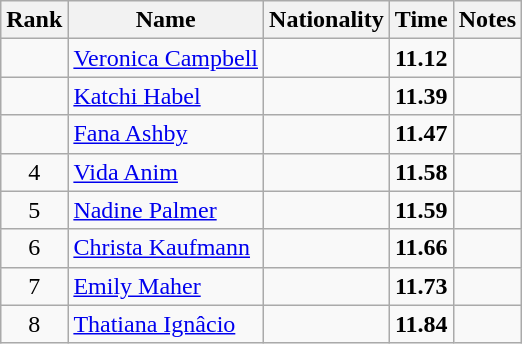<table class="wikitable sortable" style="text-align:center">
<tr>
<th>Rank</th>
<th>Name</th>
<th>Nationality</th>
<th>Time</th>
<th>Notes</th>
</tr>
<tr>
<td></td>
<td align=left><a href='#'>Veronica Campbell</a></td>
<td align=left></td>
<td><strong>11.12</strong></td>
<td></td>
</tr>
<tr>
<td></td>
<td align=left><a href='#'>Katchi Habel</a></td>
<td align=left></td>
<td><strong>11.39</strong></td>
<td></td>
</tr>
<tr>
<td></td>
<td align=left><a href='#'>Fana Ashby</a></td>
<td align=left></td>
<td><strong>11.47</strong></td>
<td></td>
</tr>
<tr>
<td>4</td>
<td align=left><a href='#'>Vida Anim</a></td>
<td align=left></td>
<td><strong>11.58</strong></td>
<td></td>
</tr>
<tr>
<td>5</td>
<td align=left><a href='#'>Nadine Palmer</a></td>
<td align=left></td>
<td><strong>11.59</strong></td>
<td></td>
</tr>
<tr>
<td>6</td>
<td align=left><a href='#'>Christa Kaufmann</a></td>
<td align=left></td>
<td><strong>11.66</strong></td>
<td></td>
</tr>
<tr>
<td>7</td>
<td align=left><a href='#'>Emily Maher</a></td>
<td align=left></td>
<td><strong>11.73</strong></td>
<td></td>
</tr>
<tr>
<td>8</td>
<td align=left><a href='#'>Thatiana Ignâcio</a></td>
<td align=left></td>
<td><strong>11.84</strong></td>
<td></td>
</tr>
</table>
